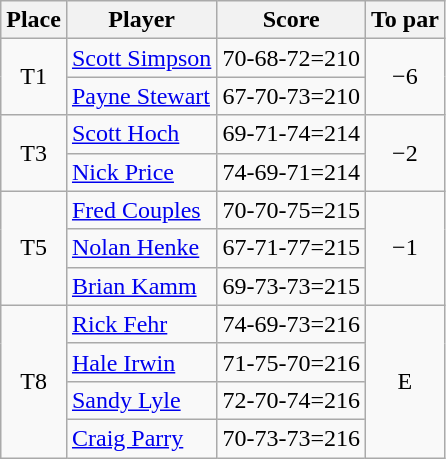<table class="wikitable">
<tr>
<th>Place</th>
<th>Player</th>
<th>Score</th>
<th>To par</th>
</tr>
<tr>
<td rowspan="2" align=center>T1</td>
<td> <a href='#'>Scott Simpson</a></td>
<td align=center>70-68-72=210</td>
<td rowspan="2" align=center>−6</td>
</tr>
<tr>
<td> <a href='#'>Payne Stewart</a></td>
<td align=center>67-70-73=210</td>
</tr>
<tr>
<td rowspan="2" align=center>T3</td>
<td> <a href='#'>Scott Hoch</a></td>
<td align=center>69-71-74=214</td>
<td rowspan="2" align=center>−2</td>
</tr>
<tr>
<td> <a href='#'>Nick Price</a></td>
<td align=center>74-69-71=214</td>
</tr>
<tr>
<td rowspan="3" align=center>T5</td>
<td> <a href='#'>Fred Couples</a></td>
<td align=center>70-70-75=215</td>
<td rowspan="3" align=center>−1</td>
</tr>
<tr>
<td> <a href='#'>Nolan Henke</a></td>
<td align=center>67-71-77=215</td>
</tr>
<tr>
<td> <a href='#'>Brian Kamm</a></td>
<td align=center>69-73-73=215</td>
</tr>
<tr>
<td rowspan="4" align=center>T8</td>
<td> <a href='#'>Rick Fehr</a></td>
<td align=center>74-69-73=216</td>
<td rowspan="4" align=center>E</td>
</tr>
<tr>
<td> <a href='#'>Hale Irwin</a></td>
<td align=center>71-75-70=216</td>
</tr>
<tr>
<td> <a href='#'>Sandy Lyle</a></td>
<td align=center>72-70-74=216</td>
</tr>
<tr>
<td> <a href='#'>Craig Parry</a></td>
<td align=center>70-73-73=216</td>
</tr>
</table>
